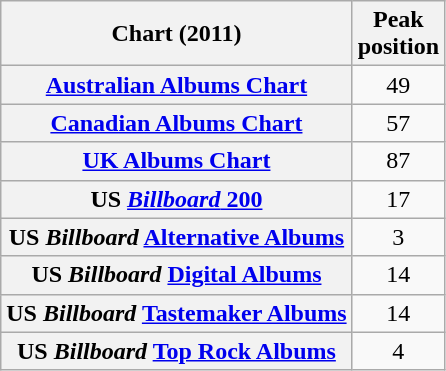<table class="wikitable sortable plainrowheaders" style="text-align:center">
<tr>
<th scope="col">Chart (2011)</th>
<th scope="col">Peak<br> position</th>
</tr>
<tr>
<th scope="row"><a href='#'>Australian Albums Chart</a></th>
<td>49</td>
</tr>
<tr>
<th scope="row"><a href='#'>Canadian Albums Chart</a></th>
<td>57</td>
</tr>
<tr>
<th scope="row"><a href='#'>UK Albums Chart</a></th>
<td>87</td>
</tr>
<tr>
<th scope="row">US <a href='#'><em>Billboard</em> 200</a></th>
<td>17</td>
</tr>
<tr>
<th scope="row">US <em>Billboard</em> <a href='#'>Alternative Albums</a></th>
<td>3</td>
</tr>
<tr>
<th scope="row">US <em>Billboard</em> <a href='#'>Digital Albums</a></th>
<td>14</td>
</tr>
<tr>
<th scope="row">US <em>Billboard</em> <a href='#'>Tastemaker Albums</a></th>
<td>14</td>
</tr>
<tr>
<th scope="row">US <em>Billboard</em> <a href='#'>Top Rock Albums</a></th>
<td>4</td>
</tr>
</table>
